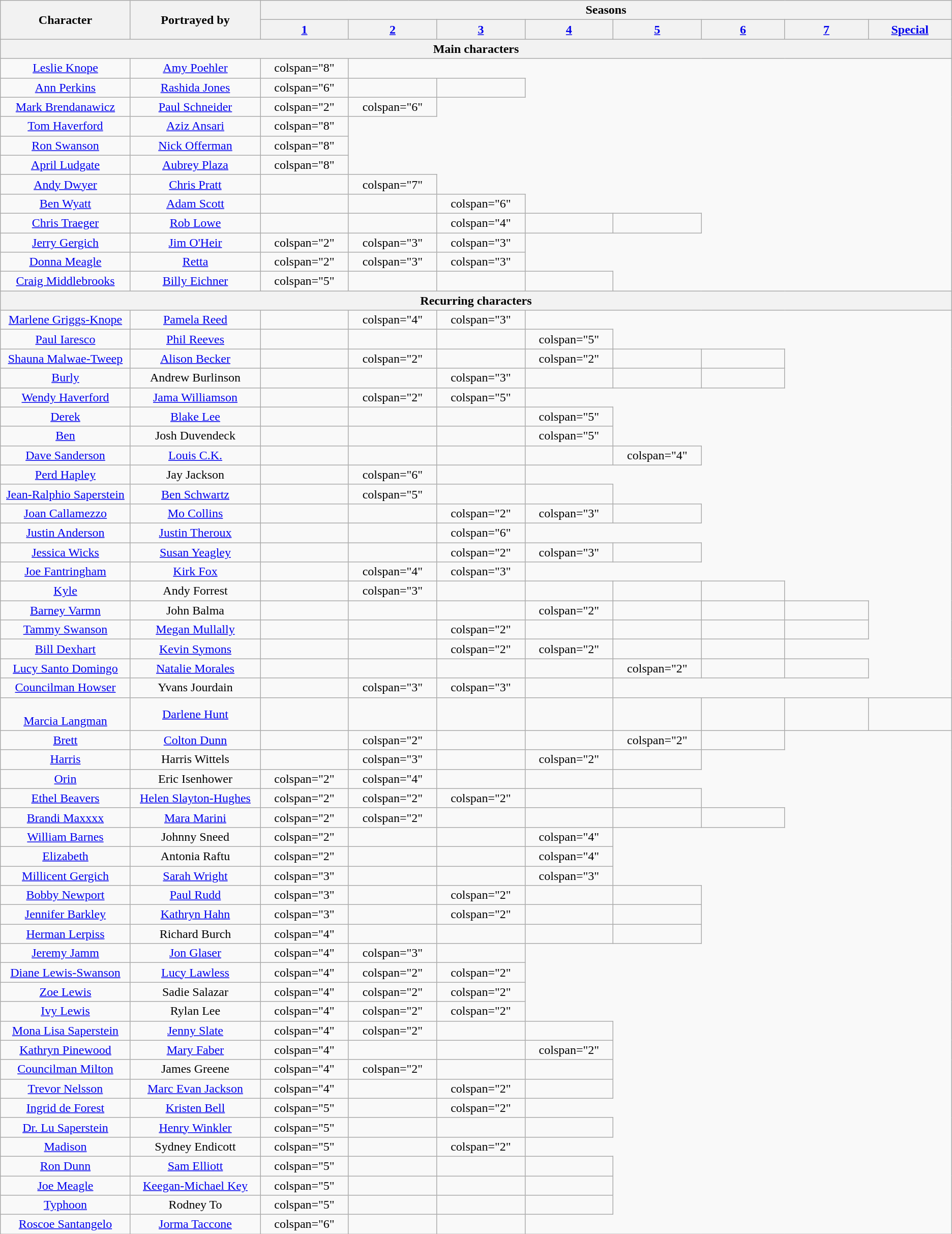<table class="wikitable plainrowheaders" style="text-align:center">
<tr>
<th scope="col" rowspan="2" style="width:10%;">Character</th>
<th scope="col" rowspan="2" style="width:10%;">Portrayed by</th>
<th scope="col" colspan="8">Seasons</th>
</tr>
<tr>
<th scope="col" style="width:6.42%;"><a href='#'>1</a></th>
<th scope="col" style="width:6.42%;"><a href='#'>2</a></th>
<th scope="col" style="width:6.42%;"><a href='#'>3</a></th>
<th scope="col" style="width:6.42%;"><a href='#'>4</a></th>
<th scope="col" style="width:6.42%;"><a href='#'>5</a></th>
<th scope="col" style="width:6.42%;"><a href='#'>6</a></th>
<th scope="col" style="width:6.42%;"><a href='#'>7</a></th>
<th scope="col" style="width:6.42%;"><a href='#'>Special</a></th>
</tr>
<tr>
<th colspan=10>Main characters</th>
</tr>
<tr>
<td scope="row"><a href='#'>Leslie Knope</a></td>
<td><a href='#'>Amy Poehler</a></td>
<td>colspan="8" </td>
</tr>
<tr>
<td scope="row"><a href='#'>Ann Perkins</a></td>
<td><a href='#'>Rashida Jones</a></td>
<td>colspan="6" </td>
<td></td>
<td></td>
</tr>
<tr>
<td scope="row"><a href='#'>Mark Brendanawicz</a></td>
<td><a href='#'>Paul Schneider</a></td>
<td>colspan="2" </td>
<td>colspan="6" </td>
</tr>
<tr>
<td scope="row"><a href='#'>Tom Haverford</a></td>
<td><a href='#'>Aziz Ansari</a></td>
<td>colspan="8" </td>
</tr>
<tr>
<td scope="row"><a href='#'>Ron Swanson</a></td>
<td><a href='#'>Nick Offerman</a></td>
<td>colspan="8" </td>
</tr>
<tr>
<td scope="row"><a href='#'>April Ludgate</a></td>
<td><a href='#'>Aubrey Plaza</a></td>
<td>colspan="8" </td>
</tr>
<tr>
<td scope="row"><a href='#'>Andy Dwyer</a></td>
<td><a href='#'>Chris Pratt</a></td>
<td></td>
<td>colspan="7" </td>
</tr>
<tr>
<td scope="row"><a href='#'>Ben Wyatt</a></td>
<td><a href='#'>Adam Scott</a></td>
<td></td>
<td></td>
<td>colspan="6" </td>
</tr>
<tr>
<td scope="row"><a href='#'>Chris Traeger</a></td>
<td><a href='#'>Rob Lowe</a></td>
<td></td>
<td></td>
<td>colspan="4" </td>
<td></td>
<td></td>
</tr>
<tr>
<td scope="row"><a href='#'>Jerry Gergich</a></td>
<td><a href='#'>Jim O'Heir</a></td>
<td>colspan="2" </td>
<td>colspan="3" </td>
<td>colspan="3" </td>
</tr>
<tr>
<td scope="row"><a href='#'>Donna Meagle</a></td>
<td><a href='#'>Retta</a></td>
<td>colspan="2" </td>
<td>colspan="3" </td>
<td>colspan="3" </td>
</tr>
<tr>
<td scope="row"><a href='#'>Craig Middlebrooks</a></td>
<td><a href='#'>Billy Eichner</a></td>
<td>colspan="5" </td>
<td></td>
<td></td>
<td></td>
</tr>
<tr>
<th colspan=10>Recurring characters</th>
</tr>
<tr>
<td scope="row"><a href='#'>Marlene Griggs-Knope</a></td>
<td><a href='#'>Pamela Reed</a></td>
<td></td>
<td>colspan="4" </td>
<td>colspan="3" </td>
</tr>
<tr>
<td scope="row"><a href='#'>Paul Iaresco</a></td>
<td><a href='#'>Phil Reeves</a></td>
<td></td>
<td></td>
<td></td>
<td>colspan="5" </td>
</tr>
<tr>
<td scope="row"><a href='#'>Shauna Malwae-Tweep</a></td>
<td><a href='#'>Alison Becker</a></td>
<td></td>
<td>colspan="2" </td>
<td></td>
<td>colspan="2" </td>
<td></td>
<td></td>
</tr>
<tr>
<td scope="row"><a href='#'>Burly</a></td>
<td>Andrew Burlinson</td>
<td></td>
<td></td>
<td>colspan="3" </td>
<td></td>
<td></td>
<td></td>
</tr>
<tr>
<td scope="row"><a href='#'>Wendy Haverford</a></td>
<td><a href='#'>Jama Williamson</a></td>
<td></td>
<td>colspan="2" </td>
<td>colspan="5" </td>
</tr>
<tr>
<td scope="row"><a href='#'>Derek</a></td>
<td><a href='#'>Blake Lee</a></td>
<td></td>
<td></td>
<td></td>
<td>colspan="5" </td>
</tr>
<tr>
<td scope="row"><a href='#'>Ben</a></td>
<td>Josh Duvendeck</td>
<td></td>
<td></td>
<td></td>
<td>colspan="5" </td>
</tr>
<tr>
<td scope="row"><a href='#'>Dave Sanderson</a></td>
<td><a href='#'>Louis C.K.</a></td>
<td></td>
<td></td>
<td></td>
<td></td>
<td>colspan="4" </td>
</tr>
<tr>
<td scope="row"><a href='#'>Perd Hapley</a></td>
<td>Jay Jackson</td>
<td></td>
<td>colspan="6" </td>
<td></td>
</tr>
<tr>
<td scope="row"><a href='#'>Jean-Ralphio Saperstein</a></td>
<td><a href='#'>Ben Schwartz</a></td>
<td></td>
<td>colspan="5" </td>
<td></td>
<td></td>
</tr>
<tr>
<td scope="row"><a href='#'>Joan Callamezzo</a></td>
<td><a href='#'>Mo Collins</a></td>
<td></td>
<td></td>
<td>colspan="2" </td>
<td>colspan="3" </td>
<td></td>
</tr>
<tr>
<td scope="row"><a href='#'>Justin Anderson</a></td>
<td><a href='#'>Justin Theroux</a></td>
<td></td>
<td></td>
<td>colspan="6" </td>
</tr>
<tr>
<td scope="row"><a href='#'>Jessica Wicks</a></td>
<td><a href='#'>Susan Yeagley</a></td>
<td></td>
<td></td>
<td>colspan="2" </td>
<td>colspan="3" </td>
<td></td>
</tr>
<tr>
<td scope="row"><a href='#'>Joe Fantringham</a></td>
<td><a href='#'>Kirk Fox</a></td>
<td></td>
<td>colspan="4" </td>
<td>colspan="3" </td>
</tr>
<tr>
<td scope="row"><a href='#'>Kyle</a></td>
<td>Andy Forrest</td>
<td></td>
<td>colspan="3" </td>
<td></td>
<td></td>
<td></td>
<td></td>
</tr>
<tr>
<td scope="row"><a href='#'>Barney Varmn</a></td>
<td>John Balma</td>
<td></td>
<td></td>
<td></td>
<td>colspan="2" </td>
<td></td>
<td></td>
<td></td>
</tr>
<tr>
<td scope="row"><a href='#'>Tammy Swanson</a></td>
<td><a href='#'>Megan Mullally</a></td>
<td></td>
<td></td>
<td>colspan="2" </td>
<td></td>
<td></td>
<td></td>
<td></td>
</tr>
<tr>
<td scope="row"><a href='#'>Bill Dexhart</a></td>
<td><a href='#'>Kevin Symons</a></td>
<td></td>
<td></td>
<td>colspan="2" </td>
<td>colspan="2" </td>
<td></td>
<td></td>
</tr>
<tr>
<td scope="row"><a href='#'>Lucy Santo Domingo</a></td>
<td><a href='#'>Natalie Morales</a></td>
<td></td>
<td></td>
<td></td>
<td></td>
<td>colspan="2" </td>
<td></td>
<td></td>
</tr>
<tr>
<td scope="row"><a href='#'>Councilman Howser</a></td>
<td>Yvans Jourdain</td>
<td></td>
<td>colspan="3" </td>
<td>colspan="3" </td>
<td></td>
</tr>
<tr>
<td scope="row"><br><a href='#'>Marcia Langman</a></td>
<td><a href='#'>Darlene Hunt</a></td>
<td></td>
<td></td>
<td></td>
<td></td>
<td></td>
<td></td>
<td></td>
<td></td>
</tr>
<tr>
<td scope="row"><a href='#'>Brett</a></td>
<td><a href='#'>Colton Dunn</a></td>
<td></td>
<td>colspan="2" </td>
<td></td>
<td></td>
<td>colspan="2" </td>
<td></td>
</tr>
<tr>
<td scope="row"><a href='#'>Harris</a></td>
<td>Harris Wittels</td>
<td></td>
<td>colspan="3" </td>
<td></td>
<td>colspan="2" </td>
<td></td>
</tr>
<tr>
<td scope="row"><a href='#'>Orin</a></td>
<td>Eric Isenhower</td>
<td>colspan="2" </td>
<td>colspan="4" </td>
<td></td>
<td></td>
</tr>
<tr>
<td scope="row"><a href='#'>Ethel Beavers</a></td>
<td><a href='#'>Helen Slayton-Hughes</a></td>
<td>colspan="2" </td>
<td>colspan="2" </td>
<td>colspan="2" </td>
<td></td>
<td></td>
</tr>
<tr>
<td scope="row"><a href='#'>Brandi Maxxxx</a></td>
<td><a href='#'>Mara Marini</a></td>
<td>colspan="2" </td>
<td>colspan="2" </td>
<td></td>
<td></td>
<td></td>
<td></td>
</tr>
<tr>
<td scope="row"><a href='#'>William Barnes</a></td>
<td>Johnny Sneed</td>
<td>colspan="2" </td>
<td></td>
<td></td>
<td>colspan="4" </td>
</tr>
<tr>
<td scope="row"><a href='#'>Elizabeth</a></td>
<td>Antonia Raftu</td>
<td>colspan="2" </td>
<td></td>
<td></td>
<td>colspan="4" </td>
</tr>
<tr>
<td scope="row"><a href='#'>Millicent Gergich</a></td>
<td><a href='#'>Sarah Wright</a></td>
<td>colspan="3" </td>
<td></td>
<td></td>
<td>colspan="3" </td>
</tr>
<tr>
<td scope="row"><a href='#'>Bobby Newport</a></td>
<td><a href='#'>Paul Rudd</a></td>
<td>colspan="3" </td>
<td></td>
<td>colspan="2" </td>
<td></td>
<td></td>
</tr>
<tr>
<td scope="row"><a href='#'>Jennifer Barkley</a></td>
<td><a href='#'>Kathryn Hahn</a></td>
<td>colspan="3" </td>
<td></td>
<td>colspan="2" </td>
<td></td>
<td></td>
</tr>
<tr>
<td scope="row"><a href='#'>Herman Lerpiss</a></td>
<td>Richard Burch</td>
<td>colspan="4" </td>
<td></td>
<td></td>
<td></td>
<td></td>
</tr>
<tr>
<td scope="row"><a href='#'>Jeremy Jamm</a></td>
<td><a href='#'>Jon Glaser</a></td>
<td>colspan="4" </td>
<td>colspan="3" </td>
<td></td>
</tr>
<tr>
<td scope="row"><a href='#'>Diane Lewis-Swanson</a></td>
<td><a href='#'>Lucy Lawless</a></td>
<td>colspan="4" </td>
<td>colspan="2" </td>
<td>colspan="2" </td>
</tr>
<tr>
<td scope="row"><a href='#'>Zoe Lewis</a></td>
<td>Sadie Salazar</td>
<td>colspan="4" </td>
<td>colspan="2" </td>
<td>colspan="2" </td>
</tr>
<tr>
<td scope="row"><a href='#'>Ivy Lewis</a></td>
<td>Rylan Lee</td>
<td>colspan="4" </td>
<td>colspan="2" </td>
<td>colspan="2" </td>
</tr>
<tr>
<td scope="row"><a href='#'>Mona Lisa Saperstein</a></td>
<td><a href='#'>Jenny Slate</a></td>
<td>colspan="4" </td>
<td>colspan="2" </td>
<td></td>
<td></td>
</tr>
<tr>
<td scope="row"><a href='#'>Kathryn Pinewood</a></td>
<td><a href='#'>Mary Faber</a></td>
<td>colspan="4" </td>
<td></td>
<td></td>
<td>colspan="2" </td>
</tr>
<tr>
<td scope="row"><a href='#'>Councilman Milton</a></td>
<td>James Greene</td>
<td>colspan="4" </td>
<td>colspan="2" </td>
<td></td>
<td></td>
</tr>
<tr>
<td scope="row"><a href='#'>Trevor Nelsson</a></td>
<td><a href='#'>Marc Evan Jackson</a></td>
<td>colspan="4" </td>
<td></td>
<td>colspan="2" </td>
<td></td>
</tr>
<tr>
<td scope="row"><a href='#'>Ingrid de Forest</a></td>
<td><a href='#'>Kristen Bell</a></td>
<td>colspan="5" </td>
<td></td>
<td>colspan="2" </td>
</tr>
<tr>
<td scope="row"><a href='#'>Dr. Lu Saperstein</a></td>
<td><a href='#'>Henry Winkler</a></td>
<td>colspan="5" </td>
<td></td>
<td></td>
<td></td>
</tr>
<tr>
<td scope="row"><a href='#'>Madison</a></td>
<td>Sydney Endicott</td>
<td>colspan="5" </td>
<td></td>
<td>colspan="2" </td>
</tr>
<tr>
<td scope="row"><a href='#'>Ron Dunn</a></td>
<td><a href='#'>Sam Elliott</a></td>
<td>colspan="5" </td>
<td></td>
<td></td>
<td></td>
</tr>
<tr>
<td scope="row"><a href='#'>Joe Meagle</a></td>
<td><a href='#'>Keegan-Michael Key</a></td>
<td>colspan="5" </td>
<td></td>
<td></td>
<td></td>
</tr>
<tr>
<td scope="row"><a href='#'>Typhoon</a></td>
<td>Rodney To</td>
<td>colspan="5" </td>
<td></td>
<td></td>
<td></td>
</tr>
<tr>
<td scope="row"><a href='#'>Roscoe Santangelo</a></td>
<td><a href='#'>Jorma Taccone</a></td>
<td>colspan="6" </td>
<td></td>
<td></td>
</tr>
</table>
